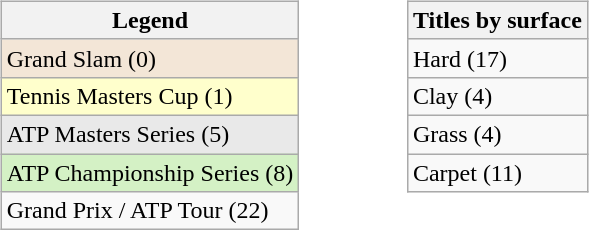<table width=43%>
<tr>
<td valign=top width=33% align=left><br><table class="wikitable">
<tr>
<th>Legend</th>
</tr>
<tr style="background:#f3e6d7;">
<td>Grand Slam (0)</td>
</tr>
<tr bgcolor="ffffcc">
<td>Tennis Masters Cup (1)</td>
</tr>
<tr style="background:#e9e9e9;">
<td>ATP Masters Series (5)</td>
</tr>
<tr style="background:#d4f1c5;">
<td>ATP Championship Series (8)</td>
</tr>
<tr>
<td>Grand Prix / ATP Tour (22)</td>
</tr>
</table>
</td>
<td valign=top width=33% align=left><br><table class="wikitable">
<tr>
<th>Titles by surface</th>
</tr>
<tr>
<td>Hard (17)</td>
</tr>
<tr>
<td>Clay (4)</td>
</tr>
<tr>
<td>Grass (4)</td>
</tr>
<tr>
<td>Carpet (11)</td>
</tr>
</table>
</td>
</tr>
</table>
